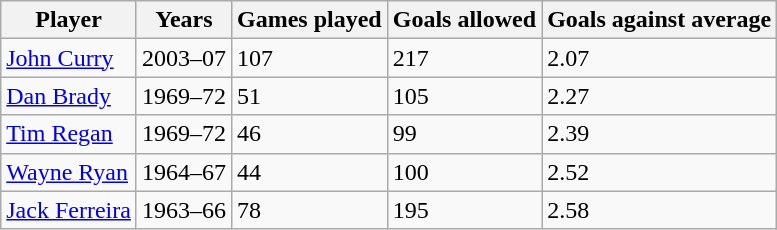<table class="wikitable">
<tr>
<th>Player</th>
<th>Years</th>
<th>Games played</th>
<th>Goals allowed</th>
<th>Goals against average</th>
</tr>
<tr>
<td><a href='#'>John Curry</a></td>
<td>2003–07</td>
<td>107</td>
<td>217</td>
<td>2.07</td>
</tr>
<tr>
<td><a href='#'>Dan Brady</a></td>
<td>1969–72</td>
<td>51</td>
<td>105</td>
<td>2.27</td>
</tr>
<tr>
<td><a href='#'>Tim Regan</a></td>
<td>1969–72</td>
<td>46</td>
<td>99</td>
<td>2.39</td>
</tr>
<tr>
<td><a href='#'>Wayne Ryan</a></td>
<td>1964–67</td>
<td>44</td>
<td>100</td>
<td>2.52</td>
</tr>
<tr>
<td><a href='#'>Jack Ferreira</a></td>
<td>1963–66</td>
<td>78</td>
<td>195</td>
<td>2.58</td>
</tr>
</table>
